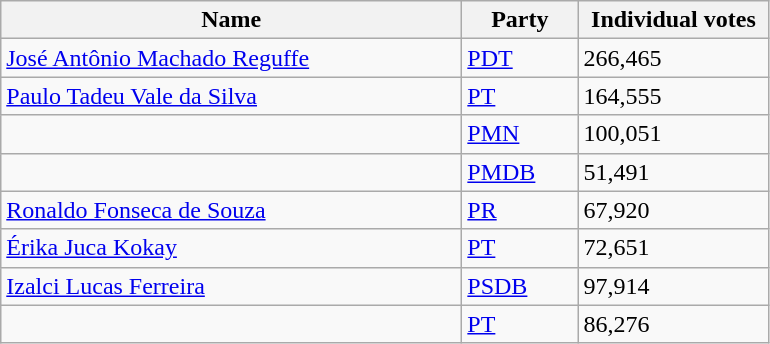<table class="wikitable sortable">
<tr>
<th style="width:300px;">Name</th>
<th style="width:70px;">Party</th>
<th style="width:120px;">Individual votes</th>
</tr>
<tr>
<td><a href='#'>José Antônio Machado Reguffe</a></td>
<td><a href='#'>PDT</a></td>
<td>266,465</td>
</tr>
<tr>
<td><a href='#'>Paulo Tadeu Vale da Silva</a></td>
<td><a href='#'>PT</a></td>
<td>164,555</td>
</tr>
<tr>
<td></td>
<td><a href='#'>PMN</a></td>
<td>100,051</td>
</tr>
<tr>
<td></td>
<td><a href='#'>PMDB</a></td>
<td>51,491</td>
</tr>
<tr>
<td><a href='#'>Ronaldo Fonseca de Souza</a></td>
<td><a href='#'>PR</a></td>
<td>67,920</td>
</tr>
<tr>
<td><a href='#'>Érika Juca Kokay</a></td>
<td><a href='#'>PT</a></td>
<td>72,651</td>
</tr>
<tr>
<td><a href='#'>Izalci Lucas Ferreira</a></td>
<td><a href='#'>PSDB</a></td>
<td>97,914</td>
</tr>
<tr>
<td></td>
<td><a href='#'>PT</a></td>
<td>86,276</td>
</tr>
</table>
